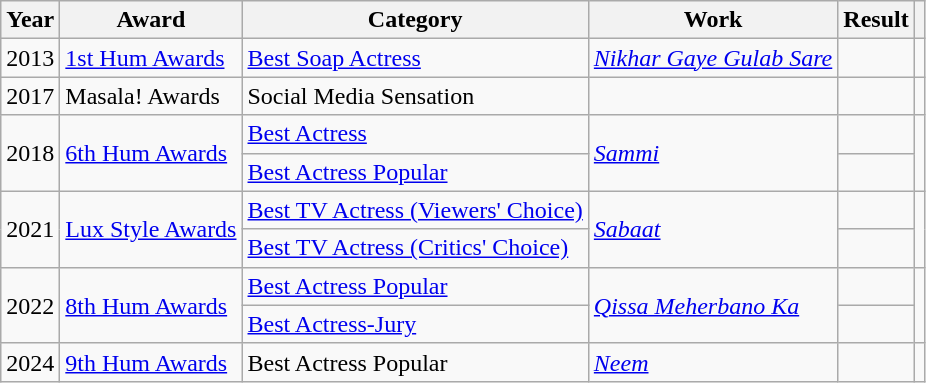<table class="wikitable">
<tr>
<th>Year</th>
<th>Award</th>
<th>Category</th>
<th>Work</th>
<th>Result</th>
<th></th>
</tr>
<tr>
<td>2013</td>
<td><a href='#'>1st Hum Awards</a></td>
<td><a href='#'>Best Soap Actress</a></td>
<td><em><a href='#'>Nikhar Gaye Gulab Sare</a></em></td>
<td></td>
<td></td>
</tr>
<tr>
<td>2017</td>
<td>Masala! Awards</td>
<td>Social Media Sensation</td>
<td></td>
<td></td>
<td></td>
</tr>
<tr>
<td rowspan="2">2018</td>
<td rowspan="2"><a href='#'>6th Hum Awards</a></td>
<td><a href='#'>Best Actress</a></td>
<td rowspan="2"><em><a href='#'>Sammi</a></em></td>
<td></td>
<td rowspan="2"></td>
</tr>
<tr>
<td><a href='#'>Best Actress Popular</a></td>
<td></td>
</tr>
<tr>
<td rowspan="2">2021</td>
<td rowspan="2"><a href='#'>Lux Style Awards</a></td>
<td><a href='#'>Best TV Actress (Viewers' Choice)</a></td>
<td rowspan="2"><em><a href='#'>Sabaat</a></em></td>
<td></td>
<td rowspan="2"></td>
</tr>
<tr>
<td><a href='#'>Best TV Actress (Critics' Choice)</a></td>
<td></td>
</tr>
<tr>
<td rowspan="2">2022</td>
<td rowspan="2"><a href='#'>8th Hum Awards</a></td>
<td><a href='#'>Best Actress Popular</a></td>
<td rowspan="2"><em><a href='#'>Qissa Meherbano Ka</a></em></td>
<td></td>
<td rowspan="2"></td>
</tr>
<tr>
<td><a href='#'>Best Actress-Jury</a></td>
<td></td>
</tr>
<tr>
<td>2024</td>
<td><a href='#'>9th Hum Awards</a></td>
<td>Best Actress Popular</td>
<td><em><a href='#'>Neem</a></em></td>
<td></td>
<td></td>
</tr>
</table>
